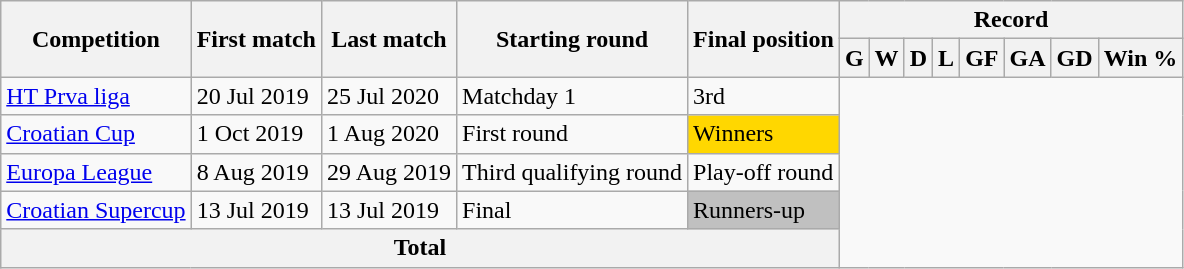<table class="wikitable" style="text-align: center">
<tr>
<th rowspan="2">Competition</th>
<th rowspan="2">First match</th>
<th rowspan="2">Last match</th>
<th rowspan="2">Starting round</th>
<th rowspan="2">Final position</th>
<th colspan="8">Record</th>
</tr>
<tr>
<th>G</th>
<th>W</th>
<th>D</th>
<th>L</th>
<th>GF</th>
<th>GA</th>
<th>GD</th>
<th>Win %</th>
</tr>
<tr>
<td align=left><a href='#'>HT Prva liga</a></td>
<td align=left>20 Jul 2019</td>
<td align=left>25 Jul 2020</td>
<td align=left>Matchday 1</td>
<td align=left>3rd<br></td>
</tr>
<tr>
<td align=left><a href='#'>Croatian Cup</a></td>
<td align=left>1 Oct 2019</td>
<td align=left>1 Aug 2020</td>
<td align=left>First round</td>
<td align=left bgcolor=Gold>Winners<br></td>
</tr>
<tr>
<td align=left><a href='#'>Europa League</a></td>
<td align=left>8 Aug 2019</td>
<td align=left>29 Aug 2019</td>
<td align=left>Third qualifying round</td>
<td align=left>Play-off round<br></td>
</tr>
<tr>
<td align=left><a href='#'>Croatian Supercup</a></td>
<td align=left>13 Jul 2019</td>
<td align=left>13 Jul 2019</td>
<td align=left>Final</td>
<td align=left bgcolor=Silver>Runners-up<br></td>
</tr>
<tr>
<th colspan="5">Total<br></th>
</tr>
</table>
